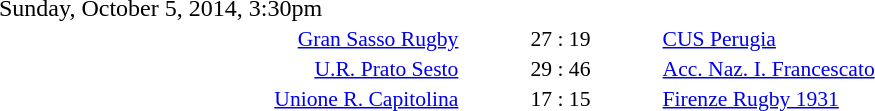<table style="width:70%;" cellspacing="1">
<tr>
<th width=35%></th>
<th width=15%></th>
<th></th>
</tr>
<tr>
<td>Sunday, October 5, 2014, 3:30pm</td>
</tr>
<tr style=font-size:90%>
<td align=right><a href='#'>Gran Sasso Rugby</a></td>
<td align=center>27 : 19</td>
<td><a href='#'>CUS Perugia</a></td>
</tr>
<tr style=font-size:90%>
<td align=right><a href='#'>U.R. Prato Sesto</a></td>
<td align=center>29 : 46</td>
<td><a href='#'>Acc. Naz. I. Francescato</a></td>
</tr>
<tr style=font-size:90%>
<td align=right><a href='#'>Unione R. Capitolina</a></td>
<td align=center>17 : 15</td>
<td><a href='#'>Firenze Rugby 1931</a></td>
</tr>
</table>
